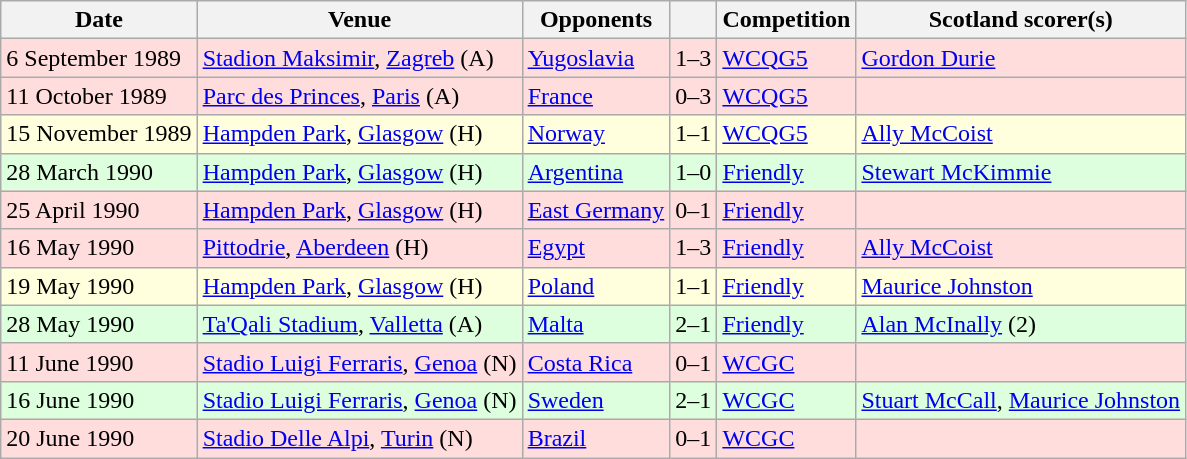<table class="wikitable">
<tr>
<th>Date</th>
<th>Venue</th>
<th>Opponents</th>
<th></th>
<th>Competition</th>
<th>Scotland scorer(s)</th>
</tr>
<tr bgcolor=#ffdddd>
<td>6 September 1989</td>
<td><a href='#'>Stadion Maksimir</a>, <a href='#'>Zagreb</a> (A)</td>
<td> <a href='#'>Yugoslavia</a></td>
<td align=center>1–3</td>
<td><a href='#'>WCQG5</a></td>
<td><a href='#'>Gordon Durie</a></td>
</tr>
<tr bgcolor=#ffdddd>
<td>11 October 1989</td>
<td><a href='#'>Parc des Princes</a>, <a href='#'>Paris</a> (A)</td>
<td> <a href='#'>France</a></td>
<td align=center>0–3</td>
<td><a href='#'>WCQG5</a></td>
<td></td>
</tr>
<tr bgcolor=#ffffdd>
<td>15 November 1989</td>
<td><a href='#'>Hampden Park</a>, <a href='#'>Glasgow</a> (H)</td>
<td> <a href='#'>Norway</a></td>
<td align=center>1–1</td>
<td><a href='#'>WCQG5</a></td>
<td><a href='#'>Ally McCoist</a></td>
</tr>
<tr bgcolor=#ddffdd>
<td>28 March 1990</td>
<td><a href='#'>Hampden Park</a>, <a href='#'>Glasgow</a> (H)</td>
<td> <a href='#'>Argentina</a></td>
<td align=center>1–0</td>
<td><a href='#'>Friendly</a></td>
<td><a href='#'>Stewart McKimmie</a></td>
</tr>
<tr bgcolor=#ffdddd>
<td>25 April 1990</td>
<td><a href='#'>Hampden Park</a>, <a href='#'>Glasgow</a> (H)</td>
<td><a href='#'>East Germany</a></td>
<td align=center>0–1</td>
<td><a href='#'>Friendly</a></td>
<td></td>
</tr>
<tr bgcolor=#ffdddd>
<td>16 May 1990</td>
<td><a href='#'>Pittodrie</a>, <a href='#'>Aberdeen</a> (H)</td>
<td> <a href='#'>Egypt</a></td>
<td align=center>1–3</td>
<td><a href='#'>Friendly</a></td>
<td><a href='#'>Ally McCoist</a></td>
</tr>
<tr bgcolor=#ffffdd>
<td>19 May 1990</td>
<td><a href='#'>Hampden Park</a>, <a href='#'>Glasgow</a> (H)</td>
<td> <a href='#'>Poland</a></td>
<td align=center>1–1</td>
<td><a href='#'>Friendly</a></td>
<td><a href='#'>Maurice Johnston</a></td>
</tr>
<tr bgcolor=#ddffdd>
<td>28 May 1990</td>
<td><a href='#'>Ta'Qali Stadium</a>, <a href='#'>Valletta</a> (A)</td>
<td> <a href='#'>Malta</a></td>
<td align=center>2–1</td>
<td><a href='#'>Friendly</a></td>
<td><a href='#'>Alan McInally</a> (2)</td>
</tr>
<tr bgcolor=#ffdddd>
<td>11 June 1990</td>
<td><a href='#'>Stadio Luigi Ferraris</a>, <a href='#'>Genoa</a> (N)</td>
<td> <a href='#'>Costa Rica</a></td>
<td align=center>0–1</td>
<td><a href='#'>WCGC</a></td>
<td></td>
</tr>
<tr bgcolor=#ddffdd>
<td>16 June 1990</td>
<td><a href='#'>Stadio Luigi Ferraris</a>, <a href='#'>Genoa</a> (N)</td>
<td> <a href='#'>Sweden</a></td>
<td align=center>2–1</td>
<td><a href='#'>WCGC</a></td>
<td><a href='#'>Stuart McCall</a>, <a href='#'>Maurice Johnston</a></td>
</tr>
<tr bgcolor=#ffdddd>
<td>20 June 1990</td>
<td><a href='#'>Stadio Delle Alpi</a>, <a href='#'>Turin</a> (N)</td>
<td> <a href='#'>Brazil</a></td>
<td align=center>0–1</td>
<td><a href='#'>WCGC</a></td>
<td></td>
</tr>
</table>
